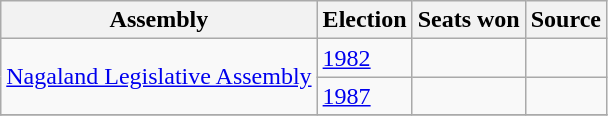<table class="wikitable sortable">
<tr>
<th>Assembly</th>
<th>Election</th>
<th>Seats won</th>
<th>Source</th>
</tr>
<tr>
<td rowspan=2><a href='#'>Nagaland Legislative Assembly</a></td>
<td><a href='#'>1982</a></td>
<td></td>
<td></td>
</tr>
<tr>
<td><a href='#'>1987</a></td>
<td></td>
<td></td>
</tr>
<tr>
</tr>
</table>
